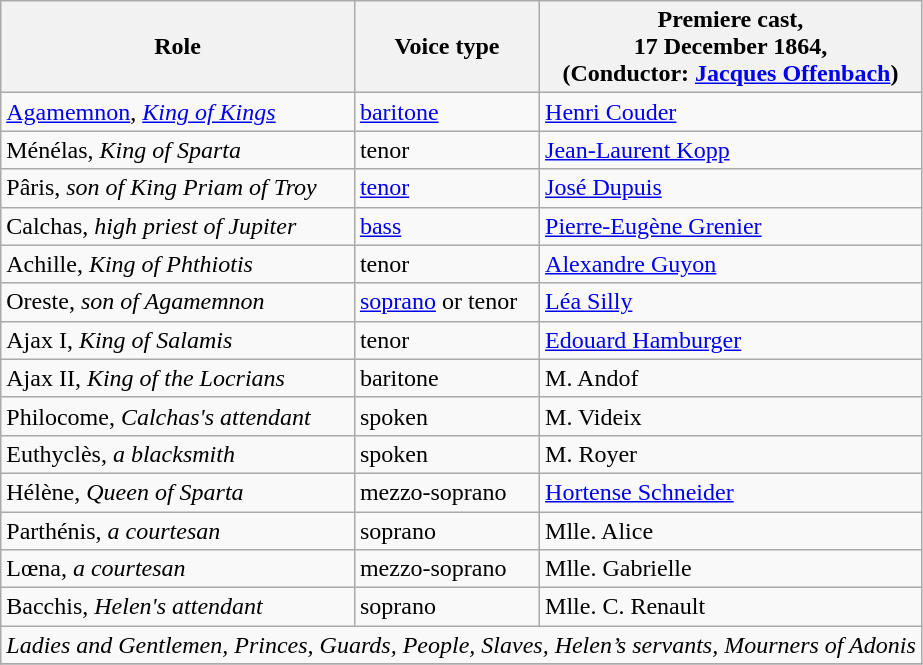<table class="wikitable">
<tr>
<th>Role</th>
<th>Voice type</th>
<th>Premiere cast,<br>17 December 1864,<br>(Conductor: <a href='#'>Jacques Offenbach</a>)</th>
</tr>
<tr>
<td><a href='#'>Agamemnon</a>, <em><a href='#'>King of Kings</a></em></td>
<td><a href='#'>baritone</a></td>
<td><a href='#'>Henri Couder</a></td>
</tr>
<tr>
<td>Ménélas, <em>King of Sparta</em></td>
<td>tenor</td>
<td><a href='#'>Jean-Laurent Kopp</a></td>
</tr>
<tr>
<td>Pâris, <em>son of King Priam of Troy</em></td>
<td><a href='#'>tenor</a></td>
<td><a href='#'>José Dupuis</a></td>
</tr>
<tr>
<td>Calchas, <em>high priest of Jupiter</em></td>
<td><a href='#'>bass</a></td>
<td><a href='#'>Pierre-Eugène Grenier</a></td>
</tr>
<tr>
<td>Achille, <em>King of Phthiotis</em></td>
<td>tenor</td>
<td><a href='#'>Alexandre Guyon</a></td>
</tr>
<tr>
<td>Oreste, <em>son of Agamemnon</em></td>
<td><a href='#'>soprano</a> or tenor</td>
<td><a href='#'>Léa Silly</a></td>
</tr>
<tr>
<td>Ajax I, <em>King of Salamis</em></td>
<td>tenor</td>
<td><a href='#'>Edouard Hamburger</a></td>
</tr>
<tr>
<td>Ajax II, <em>King of the Locrians</em></td>
<td>baritone</td>
<td>M. Andof</td>
</tr>
<tr>
<td>Philocome, <em>Calchas's attendant</em></td>
<td>spoken</td>
<td>M. Videix</td>
</tr>
<tr>
<td>Euthyclès, <em>a blacksmith</em></td>
<td>spoken</td>
<td>M. Royer</td>
</tr>
<tr>
<td>Hélène, <em>Queen of Sparta</em></td>
<td>mezzo-soprano</td>
<td><a href='#'>Hortense Schneider</a></td>
</tr>
<tr>
<td>Parthénis, <em>a courtesan</em></td>
<td>soprano</td>
<td>Mlle. Alice</td>
</tr>
<tr>
<td>Lœna, <em>a courtesan</em></td>
<td>mezzo-soprano</td>
<td>Mlle. Gabrielle</td>
</tr>
<tr>
<td>Bacchis, <em>Helen's attendant</em></td>
<td>soprano</td>
<td>Mlle. C. Renault</td>
</tr>
<tr>
<td colspan="3"><em>Ladies and Gentlemen, Princes, Guards, People, Slaves, Helen’s servants, Mourners of Adonis </em></td>
</tr>
<tr>
</tr>
</table>
